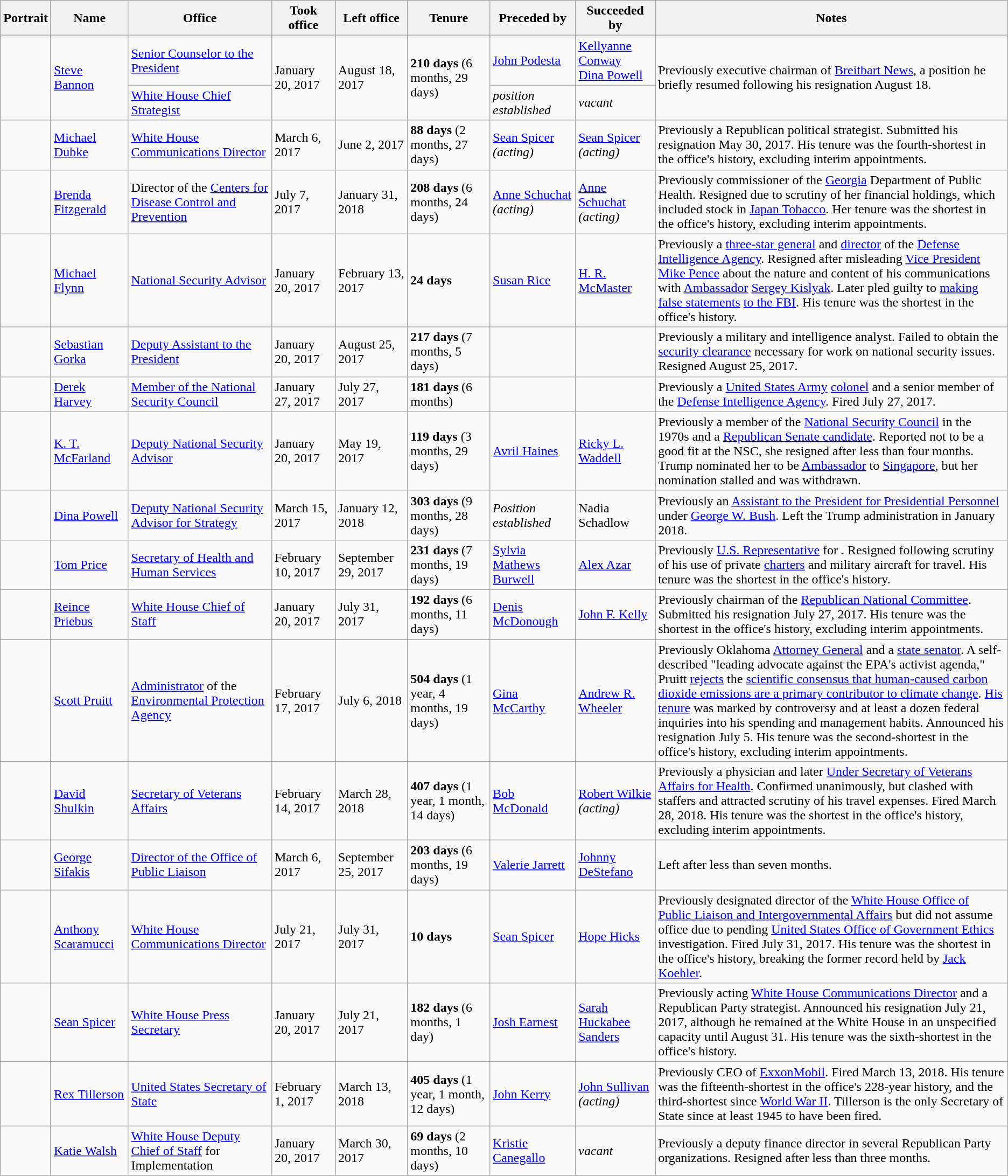<table class="wikitable sortable">
<tr>
<th class="unsortable">Portrait</th>
<th data-sort-type="text">Name</th>
<th data-sort-type="text">Office</th>
<th data-sort-type="date">Took office</th>
<th data-sort-type="date">Left office</th>
<th data-sort-type="number">Tenure</th>
<th data-sort-type="text">Preceded by</th>
<th data-sort-type="text">Succeeded by</th>
<th width="35%">Notes</th>
</tr>
<tr>
<td rowspan="2"></td>
<td rowspan="2" data-sort-value="Bannon, Steve"><a href='#'>Steve Bannon</a></td>
<td><a href='#'>Senior Counselor to the President</a></td>
<td rowspan="2">January 20, 2017</td>
<td rowspan="2">August 18, 2017</td>
<td rowspan="2"><strong>210 days</strong> (6 months, 29 days)</td>
<td><a href='#'>John Podesta</a></td>
<td><a href='#'>Kellyanne Conway</a><br><a href='#'>Dina Powell</a></td>
<td rowspan="2">Previously executive chairman of <a href='#'>Breitbart News</a>, a position he briefly resumed following his resignation August 18.</td>
</tr>
<tr>
<td><a href='#'>White House Chief Strategist</a></td>
<td><em>position established</em></td>
<td><em>vacant</em></td>
</tr>
<tr>
<td></td>
<td data-sort-value="Dubke, Michael"><a href='#'>Michael Dubke</a></td>
<td><a href='#'>White House Communications Director</a></td>
<td>March 6, 2017</td>
<td>June 2, 2017</td>
<td><strong>88 days</strong> (2 months, 27 days)</td>
<td><a href='#'>Sean Spicer</a> <em>(acting)</em></td>
<td><a href='#'>Sean Spicer</a> <em>(acting)</em></td>
<td>Previously a Republican political strategist. Submitted his resignation May 30, 2017. His tenure was the fourth-shortest in the office's history, excluding interim appointments.</td>
</tr>
<tr>
<td></td>
<td data-sort-value="Fitzgerald, Brenda"><a href='#'>Brenda Fitzgerald</a></td>
<td>Director of the <a href='#'>Centers for Disease Control and Prevention</a></td>
<td>July 7, 2017</td>
<td>January 31, 2018</td>
<td><strong>208 days</strong> (6 months, 24 days)</td>
<td><a href='#'>Anne Schuchat</a> <em>(acting)</em></td>
<td><a href='#'>Anne Schuchat</a> <em>(acting)</em></td>
<td>Previously commissioner of the <a href='#'>Georgia</a> Department of Public Health. Resigned due to scrutiny of her financial holdings, which included stock in <a href='#'>Japan Tobacco</a>. Her tenure was the shortest in the office's history, excluding interim appointments.</td>
</tr>
<tr>
<td></td>
<td data-sort-value="Flynn, Michael"><a href='#'>Michael Flynn</a></td>
<td><a href='#'>National Security Advisor</a></td>
<td>January 20, 2017</td>
<td>February 13, 2017</td>
<td><strong>24 days</strong></td>
<td><a href='#'>Susan Rice</a></td>
<td><a href='#'>H. R. McMaster</a></td>
<td>Previously a <a href='#'>three-star general</a> and <a href='#'>director</a> of the <a href='#'>Defense Intelligence Agency</a>. Resigned after misleading <a href='#'>Vice President</a> <a href='#'>Mike Pence</a> about the nature and content of his communications with <a href='#'>Ambassador</a> <a href='#'>Sergey Kislyak</a>. Later pled guilty to <a href='#'>making false statements</a> <a href='#'>to the FBI</a>. His tenure was the shortest in the office's history.</td>
</tr>
<tr>
<td></td>
<td data-sort-value="Gorka, Sebastian"><a href='#'>Sebastian Gorka</a></td>
<td><a href='#'>Deputy Assistant to the President</a></td>
<td>January 20, 2017</td>
<td>August 25, 2017</td>
<td><strong>217 days</strong> (7 months, 5 days)</td>
<td></td>
<td></td>
<td>Previously a military and intelligence analyst. Failed to obtain the <a href='#'>security clearance</a> necessary for work on national security issues. Resigned August 25, 2017.</td>
</tr>
<tr>
<td></td>
<td data-sort-value="Harvey, Derek"><a href='#'>Derek Harvey</a></td>
<td><a href='#'>Member of the National Security Council</a></td>
<td>January 27, 2017</td>
<td>July 27, 2017</td>
<td><strong>181 days</strong> (6 months)</td>
<td></td>
<td></td>
<td>Previously a <a href='#'>United States Army</a> <a href='#'>colonel</a> and a senior member of the <a href='#'>Defense Intelligence Agency</a>. Fired July 27, 2017.</td>
</tr>
<tr>
<td></td>
<td data-sort-value="McFarland, K. T."><a href='#'>K. T. McFarland</a></td>
<td><a href='#'>Deputy National Security Advisor</a></td>
<td>January 20, 2017</td>
<td>May 19, 2017</td>
<td><strong>119 days</strong> (3 months, 29 days)</td>
<td><a href='#'>Avril Haines</a></td>
<td><a href='#'>Ricky L. Waddell</a></td>
<td>Previously a member of the <a href='#'>National Security Council</a> in the 1970s and a <a href='#'>Republican Senate candidate</a>. Reported not to be a good fit at the NSC, she resigned after less than four months. Trump nominated her to be <a href='#'>Ambassador</a> to <a href='#'>Singapore</a>, but her nomination stalled and was withdrawn.</td>
</tr>
<tr>
<td></td>
<td data-sort-value="Powell, Dina"><a href='#'>Dina Powell</a></td>
<td><a href='#'>Deputy National Security Advisor for Strategy</a></td>
<td>March 15, 2017</td>
<td>January 12, 2018</td>
<td><strong>303 days</strong> (9 months, 28 days)</td>
<td><em>Position established</em></td>
<td>Nadia Schadlow</td>
<td>Previously an <a href='#'>Assistant to the President for Presidential Personnel</a> under <a href='#'>George W. Bush</a>. Left the Trump administration in January 2018.</td>
</tr>
<tr>
<td></td>
<td data-sort-value="Price, Tom"><a href='#'>Tom Price</a></td>
<td><a href='#'>Secretary of Health and Human Services</a></td>
<td>February 10, 2017</td>
<td>September 29, 2017</td>
<td><strong>231 days</strong> (7 months, 19 days)</td>
<td><a href='#'>Sylvia Mathews Burwell</a></td>
<td><a href='#'>Alex Azar</a></td>
<td>Previously <a href='#'>U.S. Representative</a> for . Resigned following scrutiny of his use of private <a href='#'>charters</a> and military aircraft for travel. His tenure was the shortest in the office's history.</td>
</tr>
<tr>
<td></td>
<td data-sort-value="Priebus, Reince"><a href='#'>Reince Priebus</a></td>
<td><a href='#'>White House Chief of Staff</a></td>
<td>January 20, 2017</td>
<td>July 31, 2017</td>
<td><strong>192 days</strong> (6 months, 11 days)</td>
<td><a href='#'>Denis McDonough</a></td>
<td><a href='#'>John F. Kelly</a></td>
<td>Previously chairman of the <a href='#'>Republican National Committee</a>. Submitted his resignation July 27, 2017. His tenure was the shortest in the office's history, excluding interim appointments.</td>
</tr>
<tr>
<td></td>
<td data-sort-value="Pruitt, Edward Scott"><a href='#'>Scott Pruitt</a></td>
<td><a href='#'>Administrator</a> of the <a href='#'>Environmental Protection Agency</a></td>
<td>February 17, 2017</td>
<td>July 6, 2018</td>
<td><strong>504 days</strong> (1 year, 4 months, 19 days)</td>
<td><a href='#'>Gina McCarthy</a></td>
<td><a href='#'>Andrew R. Wheeler</a></td>
<td>Previously Oklahoma <a href='#'>Attorney General</a> and a <a href='#'>state senator</a>. A self-described "leading advocate against the EPA's activist agenda," Pruitt <a href='#'>rejects</a> the <a href='#'>scientific consensus that human-caused carbon dioxide emissions are a primary contributor to climate change</a>. <a href='#'>His tenure</a> was marked by controversy and at least a dozen federal inquiries into his spending and management habits. Announced his resignation July 5. His tenure was the second-shortest in the office's history, excluding interim appointments.</td>
</tr>
<tr>
<td></td>
<td data-sort-value="Shulkin, David"><a href='#'>David Shulkin</a></td>
<td><a href='#'>Secretary of Veterans Affairs</a></td>
<td>February 14, 2017</td>
<td>March 28, 2018</td>
<td><strong>407 days</strong> (1 year, 1 month, 14 days)</td>
<td><a href='#'>Bob McDonald</a></td>
<td><a href='#'>Robert Wilkie</a> <em>(acting)</em></td>
<td>Previously a physician and later <a href='#'>Under Secretary of Veterans Affairs for Health</a>. Confirmed unanimously, but clashed with staffers and attracted scrutiny of his travel expenses. Fired March 28, 2018. His tenure was the shortest in the office's history, excluding interim appointments.</td>
</tr>
<tr>
<td></td>
<td data-sort-value="Sifakis, George"><a href='#'>George Sifakis</a></td>
<td><a href='#'>Director of the Office of Public Liaison</a></td>
<td>March 6, 2017</td>
<td>September 25, 2017</td>
<td><strong>203 days</strong> (6 months, 19 days)</td>
<td><a href='#'>Valerie Jarrett</a></td>
<td><a href='#'>Johnny DeStefano</a></td>
<td>Left after less than seven months.</td>
</tr>
<tr>
<td></td>
<td data-sort-value="Scaramucci, Anthony"><a href='#'>Anthony Scaramucci</a></td>
<td><a href='#'>White House Communications Director</a></td>
<td>July 21, 2017</td>
<td>July 31, 2017</td>
<td><strong>10 days</strong></td>
<td><a href='#'>Sean Spicer</a></td>
<td><a href='#'>Hope Hicks</a></td>
<td>Previously designated director of the <a href='#'>White House Office of Public Liaison and Intergovernmental Affairs</a> but did not assume office due to pending <a href='#'>United States Office of Government Ethics</a> investigation. Fired July 31, 2017. His tenure was the shortest in the office's history, breaking the former record held by <a href='#'>Jack Koehler</a>.</td>
</tr>
<tr>
<td></td>
<td data-sort-value="Spicer, Sean"><a href='#'>Sean Spicer</a></td>
<td><a href='#'>White House Press Secretary</a></td>
<td>January 20, 2017</td>
<td>July 21, 2017</td>
<td><strong>182 days</strong> (6 months, 1 day)</td>
<td><a href='#'>Josh Earnest</a></td>
<td><a href='#'>Sarah Huckabee Sanders</a></td>
<td>Previously acting <a href='#'>White House Communications Director</a> and a Republican Party strategist. Announced his resignation July 21, 2017, although he remained at the White House in an unspecified capacity until August 31. His tenure was the sixth-shortest in the office's history.</td>
</tr>
<tr>
<td></td>
<td data-sort-value="Tillerson, Rex"><a href='#'>Rex Tillerson</a></td>
<td><a href='#'>United States Secretary of State</a></td>
<td>February 1, 2017</td>
<td>March 13, 2018</td>
<td><strong>405 days</strong> (1 year, 1 month, 12 days)</td>
<td><a href='#'>John Kerry</a></td>
<td><a href='#'>John Sullivan</a> <em>(acting)</em></td>
<td>Previously CEO of <a href='#'>ExxonMobil</a>. Fired March 13, 2018. His tenure was the fifteenth-shortest in the office's 228-year history, and the third-shortest since <a href='#'>World War II</a>. Tillerson is the only Secretary of State since at least 1945 to have been fired.</td>
</tr>
<tr>
<td></td>
<td data-sort-value="Walsh, Katie"><a href='#'>Katie Walsh</a></td>
<td><a href='#'>White House Deputy Chief of Staff</a> for Implementation</td>
<td>January 20, 2017</td>
<td>March 30, 2017</td>
<td><strong>69 days</strong> (2 months, 10 days)</td>
<td><a href='#'>Kristie Canegallo</a></td>
<td><em>vacant</em></td>
<td>Previously a deputy finance director in several Republican Party organizations. Resigned after less than three months.</td>
</tr>
</table>
